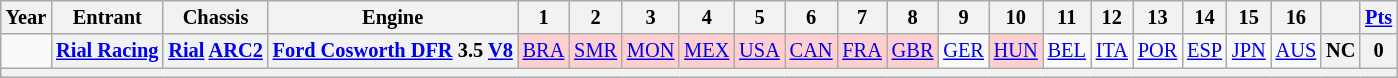<table class="wikitable" style="text-align:center; font-size:85%">
<tr>
<th>Year</th>
<th>Entrant</th>
<th>Chassis</th>
<th>Engine</th>
<th>1</th>
<th>2</th>
<th>3</th>
<th>4</th>
<th>5</th>
<th>6</th>
<th>7</th>
<th>8</th>
<th>9</th>
<th>10</th>
<th>11</th>
<th>12</th>
<th>13</th>
<th>14</th>
<th>15</th>
<th>16</th>
<th></th>
<th><a href='#'>Pts</a></th>
</tr>
<tr>
<td></td>
<th nowrap><a href='#'>Rial Racing</a></th>
<th nowrap><a href='#'>Rial</a> <a href='#'>ARC2</a></th>
<th nowrap><a href='#'>Ford Cosworth DFR</a> 3.5 <a href='#'>V8</a></th>
<td style="background:#FFCFCF;"><a href='#'>BRA</a><br></td>
<td style="background:#FFCFCF;"><a href='#'>SMR</a><br></td>
<td style="background:#FFCFCF;"><a href='#'>MON</a><br></td>
<td style="background:#FFCFCF;"><a href='#'>MEX</a><br></td>
<td style="background:#FFCFCF;"><a href='#'>USA</a><br></td>
<td style="background:#FFCFCF;"><a href='#'>CAN</a><br></td>
<td style="background:#FFCFCF;"><a href='#'>FRA</a><br></td>
<td style="background:#FFCFCF;"><a href='#'>GBR</a><br></td>
<td><a href='#'>GER</a><br></td>
<td style="background:#FFCFCF;"><a href='#'>HUN</a><br></td>
<td><a href='#'>BEL</a></td>
<td><a href='#'>ITA</a></td>
<td><a href='#'>POR</a></td>
<td><a href='#'>ESP</a></td>
<td><a href='#'>JPN</a></td>
<td><a href='#'>AUS</a></td>
<th>NC</th>
<th>0</th>
</tr>
<tr>
<th colspan="22"></th>
</tr>
</table>
